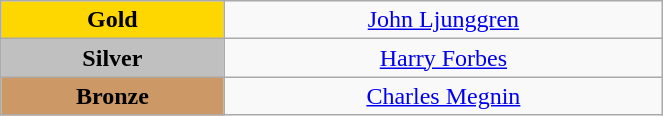<table class="wikitable" style="text-align:center; " width="35%">
<tr>
<td bgcolor="gold"><strong>Gold</strong></td>
<td><a href='#'>John Ljunggren</a><br>  <small><em></em></small></td>
</tr>
<tr>
<td bgcolor="silver"><strong>Silver</strong></td>
<td><a href='#'>Harry Forbes</a><br>  <small><em></em></small></td>
</tr>
<tr>
<td bgcolor="CC9966"><strong>Bronze</strong></td>
<td><a href='#'>Charles Megnin</a><br>  <small><em></em></small></td>
</tr>
</table>
